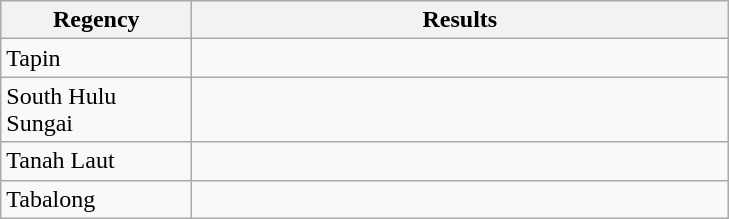<table class="wikitable sortable" style="text-align: center;">
<tr style="text-align: center;">
<th style="width: 120px;">Regency</th>
<th style="width: 350px;">Results</th>
</tr>
<tr>
<td style="text-align: left;">Tapin</td>
<td></td>
</tr>
<tr>
<td style="text-align: left;">South Hulu Sungai</td>
<td></td>
</tr>
<tr>
<td style="text-align: left;">Tanah Laut</td>
<td></td>
</tr>
<tr>
<td style="text-align: left;">Tabalong</td>
<td></td>
</tr>
</table>
